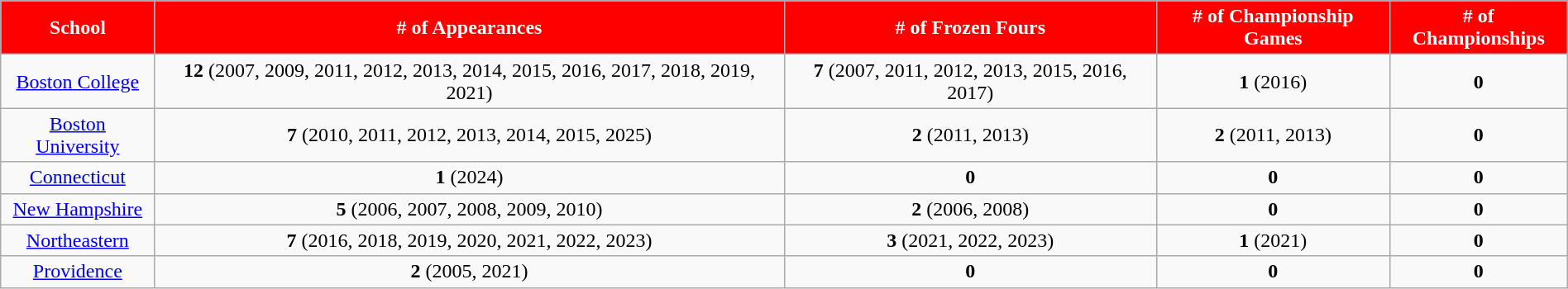<table class="wikitable" width="100%" style="text-align: center;">
<tr style=" background:red; color:#FFFFFF;">
<td><strong>School</strong></td>
<td><strong># of Appearances</strong></td>
<td><strong># of Frozen Fours</strong></td>
<td><strong># of Championship Games</strong></td>
<td><strong># of Championships</strong></td>
</tr>
<tr>
<td><a href='#'>Boston College</a></td>
<td><strong>12</strong> (2007, 2009, 2011, 2012, 2013, 2014, 2015, 2016, 2017, 2018, 2019, 2021)</td>
<td><strong>7</strong> (2007, 2011, 2012, 2013, 2015, 2016, 2017)</td>
<td><strong>1</strong> (2016)</td>
<td><strong>0</strong></td>
</tr>
<tr>
<td><a href='#'>Boston University</a></td>
<td><strong>7</strong> (2010, 2011, 2012, 2013, 2014, 2015, 2025)</td>
<td><strong>2</strong> (2011, 2013)</td>
<td><strong>2</strong> (2011, 2013)</td>
<td><strong>0</strong></td>
</tr>
<tr>
<td><a href='#'>Connecticut</a></td>
<td><strong>1</strong> (2024)</td>
<td><strong>0</strong></td>
<td><strong>0</strong></td>
<td><strong>0</strong></td>
</tr>
<tr>
<td><a href='#'>New Hampshire</a></td>
<td><strong>5</strong> (2006, 2007, 2008, 2009, 2010)</td>
<td><strong>2</strong> (2006, 2008)</td>
<td><strong>0</strong></td>
<td><strong>0</strong></td>
</tr>
<tr>
<td><a href='#'>Northeastern</a></td>
<td><strong>7</strong> (2016, 2018, 2019, 2020, 2021, 2022, 2023)</td>
<td><strong>3</strong> (2021, 2022, 2023)</td>
<td><strong>1</strong> (2021)</td>
<td><strong>0</strong></td>
</tr>
<tr>
<td><a href='#'>Providence</a></td>
<td><strong>2</strong> (2005, 2021)</td>
<td><strong>0</strong></td>
<td><strong>0</strong></td>
<td><strong>0</strong></td>
</tr>
</table>
